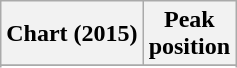<table class="wikitable sortable plainrowheaders" style="text-align:center">
<tr>
<th scope="col">Chart (2015)</th>
<th scope="col">Peak<br>position</th>
</tr>
<tr>
</tr>
<tr>
</tr>
</table>
